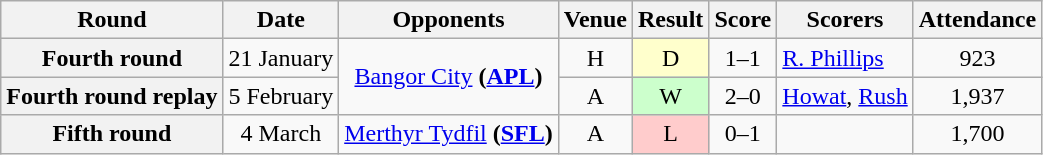<table class="wikitable" style="text-align:center">
<tr>
<th>Round</th>
<th>Date</th>
<th>Opponents</th>
<th>Venue</th>
<th>Result</th>
<th>Score</th>
<th>Scorers</th>
<th>Attendance</th>
</tr>
<tr>
<th>Fourth round</th>
<td>21 January</td>
<td rowspan=2><a href='#'>Bangor City</a> <strong>(<a href='#'>APL</a>)</strong></td>
<td>H</td>
<td style="background-color:#FFFFCC">D</td>
<td>1–1</td>
<td align="left"><a href='#'>R. Phillips</a></td>
<td>923</td>
</tr>
<tr>
<th>Fourth round replay</th>
<td>5 February</td>
<td>A</td>
<td style="background-color:#CCFFCC">W</td>
<td>2–0</td>
<td align="left"><a href='#'>Howat</a>, <a href='#'>Rush</a></td>
<td>1,937</td>
</tr>
<tr>
<th>Fifth round</th>
<td>4 March</td>
<td><a href='#'>Merthyr Tydfil</a> <strong>(<a href='#'>SFL</a>)</strong></td>
<td>A</td>
<td style="background-color:#FFCCCC">L</td>
<td>0–1</td>
<td align="left"></td>
<td>1,700</td>
</tr>
</table>
